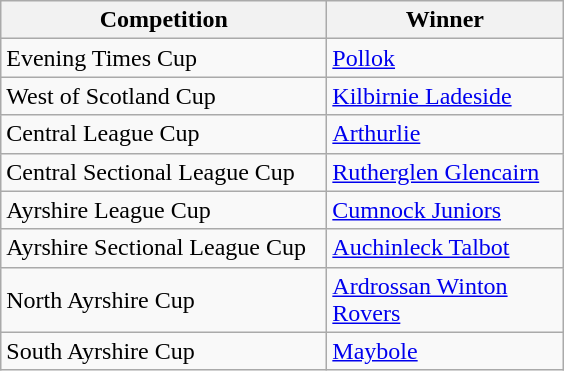<table class="wikitable">
<tr>
<th width=210>Competition</th>
<th width=150>Winner</th>
</tr>
<tr>
<td>Evening Times Cup</td>
<td><a href='#'>Pollok</a></td>
</tr>
<tr>
<td>West of Scotland Cup</td>
<td><a href='#'>Kilbirnie Ladeside</a></td>
</tr>
<tr>
<td>Central League Cup</td>
<td><a href='#'>Arthurlie</a></td>
</tr>
<tr>
<td>Central Sectional League Cup</td>
<td><a href='#'>Rutherglen Glencairn</a></td>
</tr>
<tr>
<td>Ayrshire League Cup</td>
<td><a href='#'>Cumnock Juniors</a></td>
</tr>
<tr>
<td>Ayrshire Sectional League Cup</td>
<td><a href='#'>Auchinleck Talbot</a></td>
</tr>
<tr>
<td>North Ayrshire Cup</td>
<td><a href='#'>Ardrossan Winton Rovers</a></td>
</tr>
<tr>
<td>South Ayrshire Cup</td>
<td><a href='#'>Maybole</a></td>
</tr>
</table>
